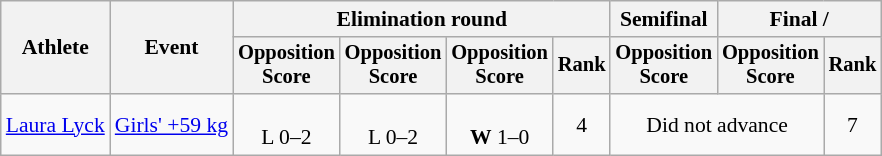<table class=wikitable style=font-size:90%;text-align:center>
<tr>
<th rowspan="2">Athlete</th>
<th rowspan="2">Event</th>
<th colspan="4">Elimination round</th>
<th>Semifinal</th>
<th colspan=2>Final / </th>
</tr>
<tr style="font-size:95%">
<th>Opposition<br>Score</th>
<th>Opposition<br>Score</th>
<th>Opposition<br>Score</th>
<th>Rank</th>
<th>Opposition<br>Score</th>
<th>Opposition<br>Score</th>
<th>Rank</th>
</tr>
<tr>
<td><a href='#'>Laura Lyck</a></td>
<td><a href='#'>Girls' +59 kg</a></td>
<td><br>L 0–2</td>
<td><br>L 0–2</td>
<td><br><strong>W</strong> 1–0</td>
<td>4</td>
<td colspan=2>Did not advance</td>
<td>7</td>
</tr>
</table>
